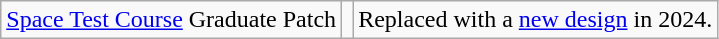<table class="wikitable">
<tr>
<td align="left"><a href='#'>Space Test Course</a> Graduate Patch</td>
<td align="center"></td>
<td>Replaced with a <a href='#'>new design</a> in 2024.</td>
</tr>
</table>
